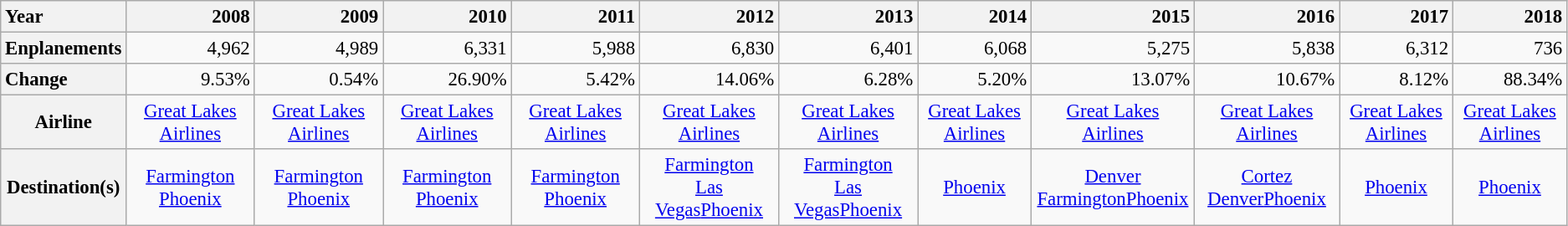<table class="wikitable" style="font-size:95%;">
<tr>
<th style="text-align:left;">Year</th>
<th style="text-align:right;">2008</th>
<th style="text-align:right;">2009</th>
<th style="text-align:right;">2010</th>
<th style="text-align:right;">2011</th>
<th style="text-align:right;">2012</th>
<th style="text-align:right;">2013</th>
<th style="text-align:right;">2014</th>
<th style="text-align:right;">2015</th>
<th style="text-align:right;">2016</th>
<th style="text-align:right;">2017</th>
<th style="text-align:right;">2018</th>
</tr>
<tr>
<th style="text-align:left;">Enplanements</th>
<td style="text-align:right;">4,962</td>
<td style="text-align:right;">4,989</td>
<td style="text-align:right;">6,331</td>
<td style="text-align:right;">5,988</td>
<td style="text-align:right;">6,830</td>
<td style="text-align:right;">6,401</td>
<td style="text-align:right;">6,068</td>
<td style="text-align:right;">5,275</td>
<td style="text-align:right;">5,838</td>
<td style="text-align:right;">6,312</td>
<td style="text-align:right;">736</td>
</tr>
<tr>
<th style="text-align:left;">Change</th>
<td style="text-align:right;">9.53%</td>
<td style="text-align:right;">0.54%</td>
<td style="text-align:right;">26.90%</td>
<td style="text-align:right;">5.42%</td>
<td style="text-align:right;">14.06%</td>
<td style="text-align:right;">6.28%</td>
<td style="text-align:right;">5.20%</td>
<td style="text-align:right;">13.07%</td>
<td style="text-align:right;">10.67%</td>
<td style="text-align:right;">8.12%</td>
<td style="text-align:right;">88.34%</td>
</tr>
<tr>
<th>Airline</th>
<td style="text-align:center;"><a href='#'>Great Lakes Airlines</a></td>
<td style="text-align:center;"><a href='#'>Great Lakes Airlines</a></td>
<td style="text-align:center;"><a href='#'>Great Lakes Airlines</a></td>
<td style="text-align:center;"><a href='#'>Great Lakes Airlines</a></td>
<td style="text-align:center;"><a href='#'>Great Lakes Airlines</a></td>
<td style="text-align:center;"><a href='#'>Great Lakes Airlines</a></td>
<td style="text-align:center;"><a href='#'>Great Lakes Airlines</a></td>
<td style="text-align:center;"><a href='#'>Great Lakes Airlines</a></td>
<td style="text-align:center;"><a href='#'>Great Lakes Airlines</a></td>
<td style="text-align:center;"><a href='#'>Great Lakes Airlines</a></td>
<td style="text-align:center;"><a href='#'>Great Lakes Airlines</a></td>
</tr>
<tr>
<th>Destination(s)</th>
<td style="text-align:center;"><a href='#'>Farmington</a><br><a href='#'>Phoenix</a></td>
<td style="text-align:center;"><a href='#'>Farmington</a><br><a href='#'>Phoenix</a></td>
<td style="text-align:center;"><a href='#'>Farmington</a><br><a href='#'>Phoenix</a></td>
<td style="text-align:center;"><a href='#'>Farmington</a><br><a href='#'>Phoenix</a></td>
<td style="text-align:center;"><a href='#'>Farmington</a><br><a href='#'>Las Vegas</a><a href='#'>Phoenix</a></td>
<td style="text-align:center;"><a href='#'>Farmington</a><br><a href='#'>Las Vegas</a><a href='#'>Phoenix</a></td>
<td style="text-align:center;"><a href='#'>Phoenix</a></td>
<td style="text-align:center;"><a href='#'>Denver</a><br><a href='#'>Farmington</a><a href='#'>Phoenix</a></td>
<td style="text-align:center;"><a href='#'>Cortez</a><br><a href='#'>Denver</a><a href='#'>Phoenix</a></td>
<td style="text-align:center;"><a href='#'>Phoenix</a></td>
<td style="text-align:center;"><a href='#'>Phoenix</a></td>
</tr>
</table>
